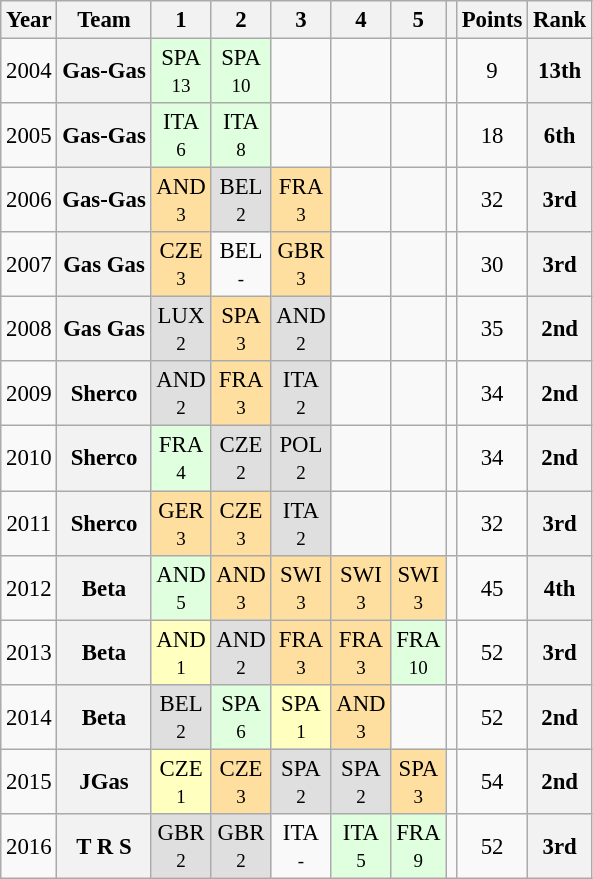<table class="wikitable" style="text-align:center; font-size:95%">
<tr>
<th>Year</th>
<th>Team</th>
<th>1</th>
<th>2</th>
<th>3</th>
<th>4</th>
<th>5</th>
<th></th>
<th>Points</th>
<th>Rank</th>
</tr>
<tr>
<td>2004</td>
<th>Gas-Gas</th>
<td style="background:#DFFFDF;">SPA<br><small>13</small></td>
<td style="background:#DFFFDF;">SPA<br><small>10</small></td>
<td></td>
<td></td>
<td></td>
<td></td>
<td>9</td>
<th>13th</th>
</tr>
<tr>
<td>2005</td>
<th>Gas-Gas</th>
<td style="background:#DFFFDF;">ITA<br><small>6</small></td>
<td style="background:#DFFFDF;">ITA<br><small>8</small></td>
<td></td>
<td></td>
<td></td>
<td></td>
<td>18</td>
<th>6th</th>
</tr>
<tr>
<td>2006</td>
<th>Gas-Gas</th>
<td style="background:#FFDF9F;">AND<br><small>3</small></td>
<td style="background:#DFDFDF;">BEL<br><small>2</small></td>
<td style="background:#FFDF9F;">FRA<br><small>3</small></td>
<td></td>
<td></td>
<td></td>
<td>32</td>
<th>3rd</th>
</tr>
<tr>
<td>2007</td>
<th>Gas Gas</th>
<td style="background:#FFDF9F;">CZE<br><small>3</small></td>
<td>BEL<br><small>-</small></td>
<td style="background:#FFDF9F;">GBR<br><small>3</small></td>
<td></td>
<td></td>
<td></td>
<td>30</td>
<th>3rd</th>
</tr>
<tr>
<td>2008</td>
<th>Gas Gas</th>
<td style="background:#DFDFDF;">LUX<br><small>2</small></td>
<td style="background:#FFDF9F;">SPA<br><small>3</small></td>
<td style="background:#DFDFDF;">AND<br><small>2</small></td>
<td></td>
<td></td>
<td></td>
<td>35</td>
<th>2nd</th>
</tr>
<tr>
<td>2009</td>
<th>Sherco</th>
<td style="background:#DFDFDF;">AND<br><small>2</small></td>
<td style="background:#FFDF9F;">FRA<br><small>3</small></td>
<td style="background:#DFDFDF;">ITA<br><small>2</small></td>
<td></td>
<td></td>
<td></td>
<td>34</td>
<th>2nd</th>
</tr>
<tr>
<td>2010</td>
<th>Sherco</th>
<td style="background:#DFFFDF;">FRA<br><small>4</small></td>
<td style="background:#DFDFDF;">CZE<br><small>2</small></td>
<td style="background:#DFDFDF;">POL<br><small>2</small></td>
<td></td>
<td></td>
<td></td>
<td>34</td>
<th>2nd</th>
</tr>
<tr>
<td>2011</td>
<th>Sherco</th>
<td style="background:#FFDF9F;">GER<br><small>3</small></td>
<td style="background:#FFDF9F;">CZE<br><small>3</small></td>
<td style="background:#DFDFDF;">ITA<br><small>2</small></td>
<td></td>
<td></td>
<td></td>
<td>32</td>
<th>3rd</th>
</tr>
<tr>
<td>2012</td>
<th>Beta</th>
<td style="background:#DFFFDF;">AND<br><small>5</small></td>
<td style="background:#FFDF9F;">AND<br><small>3</small></td>
<td style="background:#FFDF9F;">SWI<br><small>3</small></td>
<td style="background:#FFDF9F;">SWI<br><small>3</small></td>
<td style="background:#FFDF9F;">SWI<br><small>3</small></td>
<td></td>
<td>45</td>
<th>4th</th>
</tr>
<tr>
<td>2013</td>
<th>Beta</th>
<td style="background:#FFFFBF;">AND<br><small>1</small></td>
<td style="background:#DFDFDF;">AND<br><small>2</small></td>
<td style="background:#FFDF9F;">FRA<br><small>3</small></td>
<td style="background:#FFDF9F;">FRA<br><small>3</small></td>
<td style="background:#DFFFDF;">FRA<br><small>10</small></td>
<td></td>
<td>52</td>
<th>3rd</th>
</tr>
<tr>
<td>2014</td>
<th>Beta</th>
<td style="background:#DFDFDF;">BEL<br><small>2</small></td>
<td style="background:#DFFFDF;">SPA<br><small>6</small></td>
<td style="background:#FFFFBF;">SPA<br><small>1</small></td>
<td style="background:#FFDF9F;">AND<br><small>3</small></td>
<td></td>
<td></td>
<td>52</td>
<th>2nd</th>
</tr>
<tr>
<td>2015</td>
<th>JGas</th>
<td style="background:#FFFFBF;">CZE<br><small>1</small></td>
<td style="background:#FFDF9F;">CZE<br><small>3</small></td>
<td style="background:#DFDFDF;">SPA<br><small>2</small></td>
<td style="background:#DFDFDF;">SPA<br><small>2</small></td>
<td style="background:#FFDF9F;">SPA<br><small>3</small></td>
<td></td>
<td>54</td>
<th>2nd</th>
</tr>
<tr>
<td>2016</td>
<th>T R S</th>
<td style="background:#DFDFDF;">GBR<br><small>2</small></td>
<td style="background:#DFDFDF;">GBR<br><small>2</small></td>
<td>ITA<br><small>-</small></td>
<td style="background:#DFFFDF;">ITA<br><small>5</small></td>
<td style="background:#DFFFDF;">FRA<br><small>9</small></td>
<td></td>
<td>52</td>
<th>3rd</th>
</tr>
</table>
